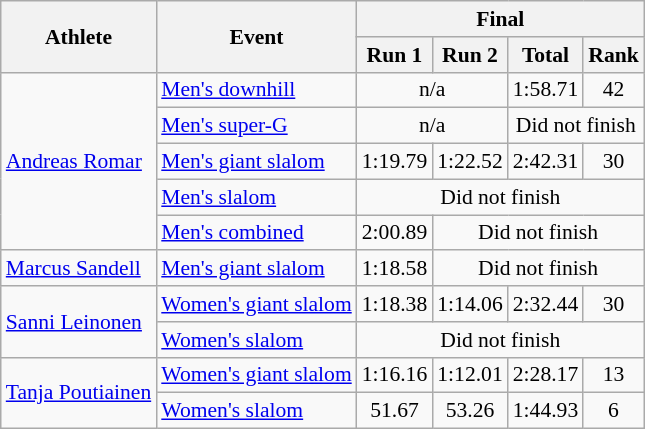<table class="wikitable" style="font-size:90%">
<tr>
<th rowspan="2">Athlete</th>
<th rowspan="2">Event</th>
<th colspan="4">Final</th>
</tr>
<tr>
<th>Run 1</th>
<th>Run 2</th>
<th>Total</th>
<th>Rank</th>
</tr>
<tr align=center>
<td align=left rowspan=5><a href='#'>Andreas Romar</a></td>
<td align=left><a href='#'>Men's downhill</a></td>
<td colspan=2>n/a</td>
<td>1:58.71</td>
<td>42</td>
</tr>
<tr align=center>
<td align=left><a href='#'>Men's super-G</a></td>
<td colspan=2>n/a</td>
<td colspan=2>Did not finish</td>
</tr>
<tr align=center>
<td align=left><a href='#'>Men's giant slalom</a></td>
<td>1:19.79</td>
<td>1:22.52</td>
<td>2:42.31</td>
<td>30</td>
</tr>
<tr align=center>
<td align=left><a href='#'>Men's slalom</a></td>
<td colspan=4>Did not finish</td>
</tr>
<tr align=center>
<td align=left><a href='#'>Men's combined</a></td>
<td>2:00.89</td>
<td colspan=3>Did not finish</td>
</tr>
<tr align=center>
<td align=left><a href='#'>Marcus Sandell</a></td>
<td align=left><a href='#'>Men's giant slalom</a></td>
<td>1:18.58</td>
<td colspan=3>Did not finish</td>
</tr>
<tr align=center>
<td rowspan=2 align=left><a href='#'>Sanni Leinonen</a></td>
<td align=left><a href='#'>Women's giant slalom</a></td>
<td>1:18.38</td>
<td>1:14.06</td>
<td>2:32.44</td>
<td>30</td>
</tr>
<tr align=center>
<td align=left><a href='#'>Women's slalom</a></td>
<td colspan=4>Did not finish</td>
</tr>
<tr align=center>
<td rowspan=2 align=left><a href='#'>Tanja Poutiainen</a></td>
<td align=left><a href='#'>Women's giant slalom</a></td>
<td>1:16.16</td>
<td>1:12.01</td>
<td>2:28.17</td>
<td>13</td>
</tr>
<tr align=center>
<td align=left><a href='#'>Women's slalom</a></td>
<td>51.67</td>
<td>53.26</td>
<td>1:44.93</td>
<td>6</td>
</tr>
</table>
